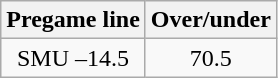<table class="wikitable">
<tr align="center">
<th style=>Pregame line</th>
<th style=>Over/under</th>
</tr>
<tr align="center">
<td>SMU –14.5</td>
<td>70.5</td>
</tr>
</table>
